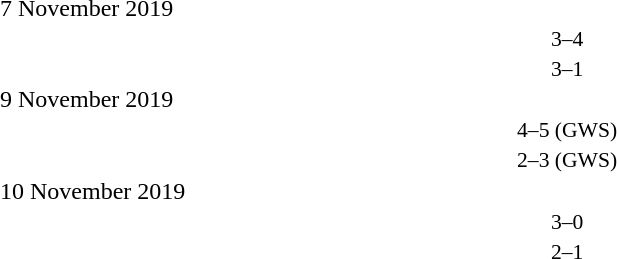<table style="width:100%;" cellspacing="1">
<tr>
<th width=25%></th>
<th width=2%></th>
<th width=6%></th>
<th width=2%></th>
<th width=25%></th>
</tr>
<tr>
<td>7 November 2019</td>
</tr>
<tr style=font-size:90%>
<td align=right></td>
<td></td>
<td align=center>3–4</td>
<td></td>
<td></td>
<td></td>
</tr>
<tr style=font-size:90%>
<td align=right></td>
<td></td>
<td align=center>3–1</td>
<td></td>
<td></td>
<td></td>
</tr>
<tr>
<td>9 November 2019</td>
</tr>
<tr style=font-size:90%>
<td align=right></td>
<td></td>
<td align=center>4–5 (GWS)</td>
<td></td>
<td></td>
<td></td>
</tr>
<tr style=font-size:90%>
<td align=right></td>
<td></td>
<td align=center>2–3 (GWS)</td>
<td></td>
<td></td>
<td></td>
</tr>
<tr>
<td>10 November 2019</td>
</tr>
<tr style=font-size:90%>
<td align=right></td>
<td></td>
<td align=center>3–0</td>
<td></td>
<td></td>
<td></td>
</tr>
<tr style=font-size:90%>
<td align=right></td>
<td></td>
<td align=center>2–1</td>
<td></td>
<td></td>
<td></td>
</tr>
</table>
